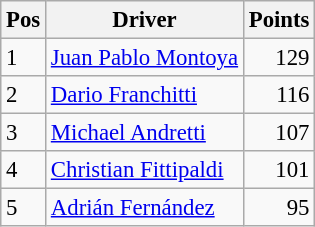<table class="wikitable" style="font-size: 95%;">
<tr>
<th>Pos</th>
<th>Driver</th>
<th>Points</th>
</tr>
<tr>
<td>1</td>
<td> <a href='#'>Juan Pablo Montoya</a></td>
<td align="right">129</td>
</tr>
<tr>
<td>2</td>
<td> <a href='#'>Dario Franchitti</a></td>
<td align="right">116</td>
</tr>
<tr>
<td>3</td>
<td> <a href='#'>Michael Andretti</a></td>
<td align="right">107</td>
</tr>
<tr>
<td>4</td>
<td> <a href='#'>Christian Fittipaldi</a></td>
<td align="right">101</td>
</tr>
<tr>
<td>5</td>
<td> <a href='#'>Adrián Fernández</a></td>
<td align="right">95</td>
</tr>
</table>
